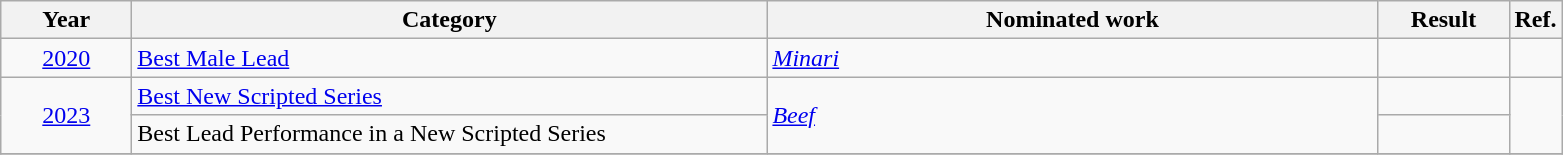<table class=wikitable>
<tr>
<th scope="col" style="width:5em;">Year</th>
<th scope="col" style="width:26em;">Category</th>
<th scope="col" style="width:25em;">Nominated work</th>
<th scope="col" style="width:5em;">Result</th>
<th>Ref.</th>
</tr>
<tr>
<td style="text-align:center;"><a href='#'>2020</a></td>
<td><a href='#'>Best Male Lead</a></td>
<td><em><a href='#'>Minari</a></em></td>
<td></td>
<td></td>
</tr>
<tr>
<td style="text-align:center;", rowspan="2"><a href='#'>2023</a></td>
<td><a href='#'>Best New Scripted Series</a></td>
<td rowspan=2><em><a href='#'>Beef</a></em></td>
<td></td>
<td rowspan="2"></td>
</tr>
<tr>
<td>Best Lead Performance in a New Scripted Series</td>
<td></td>
</tr>
<tr>
</tr>
</table>
